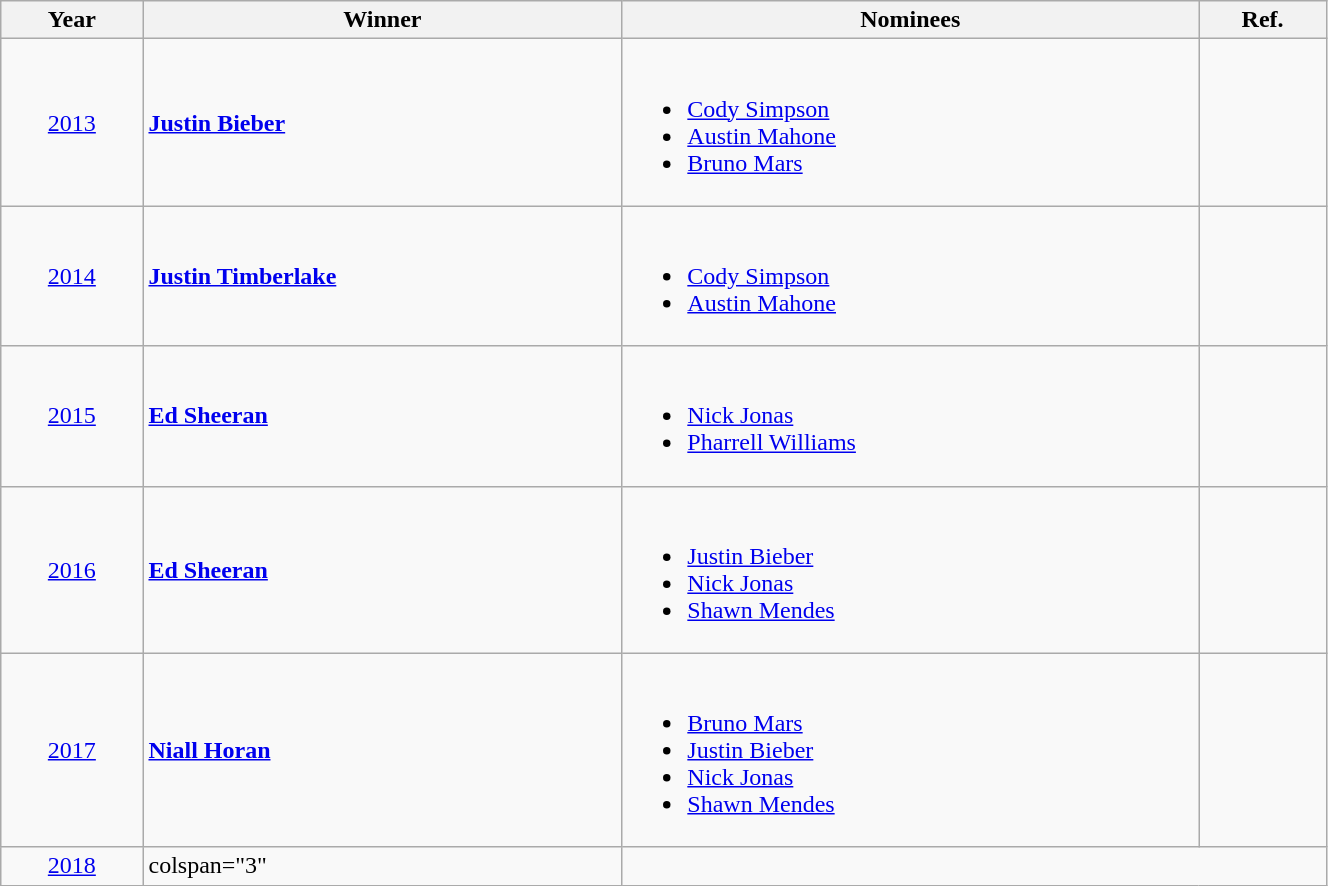<table class="wikitable" width=70%>
<tr>
<th>Year</th>
<th>Winner</th>
<th>Nominees</th>
<th>Ref.</th>
</tr>
<tr>
<td align="center"><a href='#'>2013</a></td>
<td><strong><a href='#'>Justin Bieber</a></strong></td>
<td><br><ul><li><a href='#'>Cody Simpson</a></li><li><a href='#'>Austin Mahone</a></li><li><a href='#'>Bruno Mars</a></li></ul></td>
<td align="center"></td>
</tr>
<tr>
<td align="center"><a href='#'>2014</a></td>
<td><strong><a href='#'>Justin Timberlake</a></strong></td>
<td><br><ul><li><a href='#'>Cody Simpson</a></li><li><a href='#'>Austin Mahone</a></li></ul></td>
<td align="center"></td>
</tr>
<tr>
<td align="center"><a href='#'>2015</a></td>
<td><strong><a href='#'>Ed Sheeran</a></strong></td>
<td><br><ul><li><a href='#'>Nick Jonas</a></li><li><a href='#'>Pharrell Williams</a></li></ul></td>
<td align="center"></td>
</tr>
<tr>
<td align="center"><a href='#'>2016</a></td>
<td><strong><a href='#'>Ed Sheeran</a></strong></td>
<td><br><ul><li><a href='#'>Justin Bieber</a></li><li><a href='#'>Nick Jonas</a></li><li><a href='#'>Shawn Mendes</a></li></ul></td>
<td align="center"></td>
</tr>
<tr>
<td align="center"><a href='#'>2017</a></td>
<td><strong><a href='#'>Niall Horan</a></strong></td>
<td><br><ul><li><a href='#'>Bruno Mars</a></li><li><a href='#'>Justin Bieber</a></li><li><a href='#'>Nick Jonas</a></li><li><a href='#'>Shawn Mendes</a></li></ul></td>
<td></td>
</tr>
<tr>
<td align="center"><a href='#'>2018</a></td>
<td>colspan="3" </td>
</tr>
<tr>
</tr>
</table>
